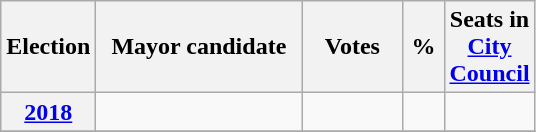<table class="wikitable">
<tr>
<th style="width: 20px">Election</th>
<th style="width: 130px">Mayor candidate</th>
<th style="width: 60px">Votes</th>
<th style="width: 20px">%</th>
<th style="width: 20px"><strong>Seats in <a href='#'>City Council</a></strong></th>
</tr>
<tr>
<th><a href='#'>2018</a></th>
<td></td>
<td></td>
<td></td>
<td></td>
</tr>
<tr>
</tr>
</table>
